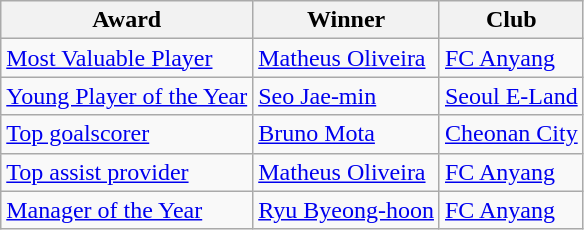<table class="wikitable">
<tr>
<th>Award</th>
<th>Winner</th>
<th>Club</th>
</tr>
<tr>
<td><a href='#'>Most Valuable Player</a></td>
<td> <a href='#'>Matheus Oliveira</a></td>
<td><a href='#'>FC Anyang</a></td>
</tr>
<tr>
<td><a href='#'>Young Player of the Year</a></td>
<td> <a href='#'>Seo Jae-min</a></td>
<td><a href='#'>Seoul E-Land</a></td>
</tr>
<tr>
<td><a href='#'>Top goalscorer</a></td>
<td> <a href='#'>Bruno Mota</a></td>
<td><a href='#'>Cheonan City</a></td>
</tr>
<tr>
<td><a href='#'>Top assist provider</a></td>
<td> <a href='#'>Matheus Oliveira</a></td>
<td><a href='#'>FC Anyang</a></td>
</tr>
<tr>
<td><a href='#'>Manager of the Year</a></td>
<td> <a href='#'>Ryu Byeong-hoon</a></td>
<td><a href='#'>FC Anyang</a></td>
</tr>
</table>
